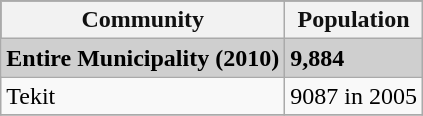<table class="wikitable">
<tr style="background:#111111; color:#111111;">
<th><strong>Community</strong></th>
<th><strong>Population</strong></th>
</tr>
<tr style="background:#CFCFCF;">
<td><strong>Entire Municipality (2010)</strong></td>
<td><strong>9,884	</strong></td>
</tr>
<tr>
<td>Tekit</td>
<td>9087  in 2005</td>
</tr>
<tr>
</tr>
</table>
